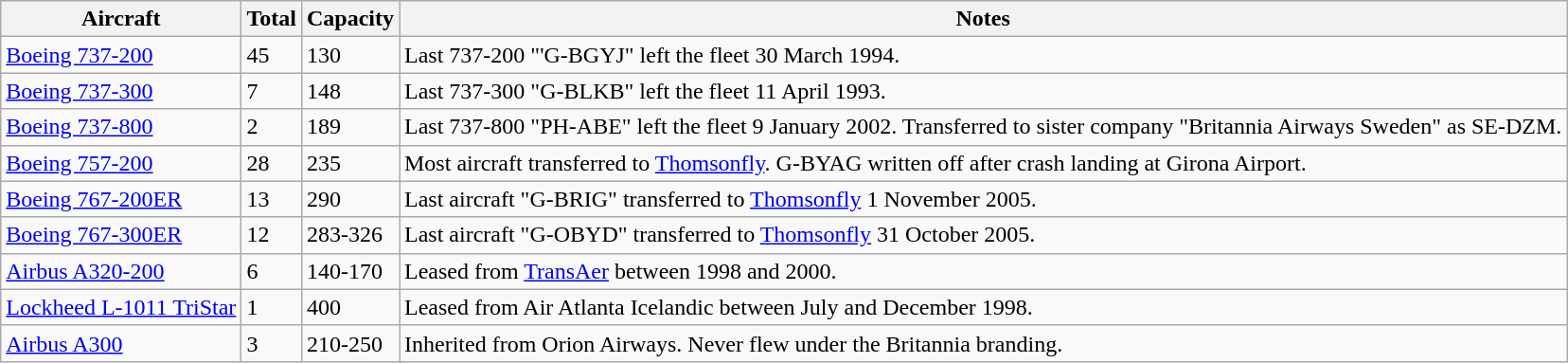<table class="wikitable">
<tr>
<th>Aircraft</th>
<th>Total</th>
<th>Capacity</th>
<th>Notes</th>
</tr>
<tr>
<td><a href='#'>Boeing 737-200</a></td>
<td>45</td>
<td>130</td>
<td>Last 737-200 "'G-BGYJ" left the fleet 30 March 1994.</td>
</tr>
<tr>
<td><a href='#'>Boeing 737-300</a></td>
<td>7</td>
<td>148</td>
<td>Last 737-300 "G-BLKB" left the fleet 11 April 1993.</td>
</tr>
<tr>
<td><a href='#'>Boeing 737-800</a></td>
<td>2</td>
<td>189</td>
<td>Last 737-800 "PH-ABE" left the fleet 9 January 2002. Transferred to sister company "Britannia Airways Sweden" as SE-DZM.</td>
</tr>
<tr>
<td><a href='#'>Boeing 757-200</a></td>
<td>28</td>
<td>235</td>
<td>Most aircraft transferred to <a href='#'>Thomsonfly</a>. G-BYAG written off after crash landing at Girona Airport.</td>
</tr>
<tr>
<td><a href='#'>Boeing 767-200ER</a></td>
<td>13</td>
<td>290</td>
<td>Last aircraft "G-BRIG" transferred to <a href='#'>Thomsonfly</a> 1 November 2005.</td>
</tr>
<tr>
<td><a href='#'>Boeing 767-300ER</a></td>
<td>12</td>
<td>283-326</td>
<td>Last aircraft "G-OBYD" transferred to <a href='#'>Thomsonfly</a> 31 October 2005.</td>
</tr>
<tr>
<td><a href='#'>Airbus A320-200</a></td>
<td>6</td>
<td>140-170</td>
<td>Leased from <a href='#'>TransAer</a> between 1998 and 2000.</td>
</tr>
<tr>
<td><a href='#'>Lockheed L-1011 TriStar</a></td>
<td>1</td>
<td>400</td>
<td>Leased from Air Atlanta Icelandic between July and December 1998.</td>
</tr>
<tr>
<td><a href='#'>Airbus A300</a></td>
<td>3</td>
<td>210-250</td>
<td>Inherited from Orion Airways. Never flew under the Britannia branding.</td>
</tr>
</table>
